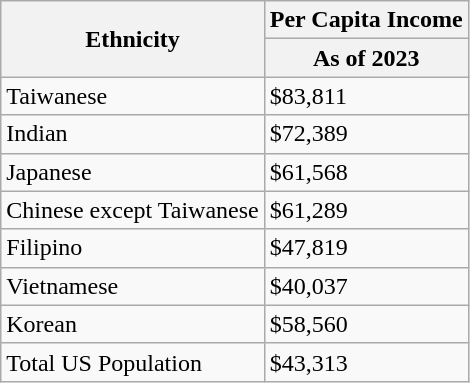<table class="wikitable">
<tr>
<th rowspan="2">Ethnicity</th>
<th>Per Capita Income</th>
</tr>
<tr>
<th>As of 2023</th>
</tr>
<tr>
<td>Taiwanese</td>
<td>$83,811</td>
</tr>
<tr>
<td>Indian</td>
<td>$72,389</td>
</tr>
<tr>
<td>Japanese</td>
<td>$61,568</td>
</tr>
<tr>
<td>Chinese except Taiwanese</td>
<td>$61,289</td>
</tr>
<tr>
<td>Filipino</td>
<td>$47,819</td>
</tr>
<tr>
<td>Vietnamese</td>
<td>$40,037</td>
</tr>
<tr>
<td>Korean</td>
<td>$58,560</td>
</tr>
<tr>
<td>Total US Population</td>
<td>$43,313</td>
</tr>
</table>
